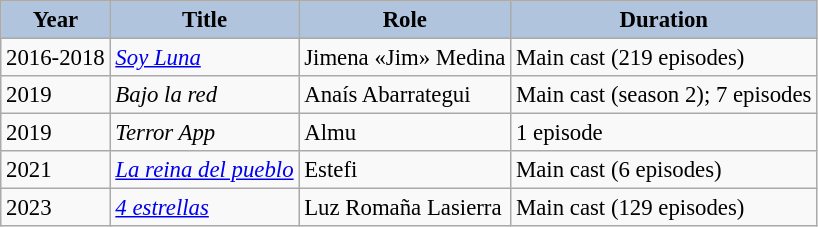<table class="wikitable" style="font-size: 95%;">
<tr>
<th style="background-color: #B0C4DE;">Year</th>
<th style="background-color: #B0C4DE;">Title</th>
<th style="background-color: #B0C4DE;">Role</th>
<th style="background-color: #B0C4DE;">Duration</th>
</tr>
<tr>
<td>2016-2018</td>
<td><em><a href='#'>Soy Luna</a></em></td>
<td>Jimena «Jim» Medina</td>
<td>Main cast (219 episodes)</td>
</tr>
<tr>
<td>2019</td>
<td><em>Bajo la red</em></td>
<td>Anaís Abarrategui</td>
<td>Main cast (season 2); 7 episodes</td>
</tr>
<tr>
<td>2019</td>
<td><em>Terror App</em></td>
<td>Almu</td>
<td>1 episode</td>
</tr>
<tr>
<td>2021</td>
<td><em><a href='#'>La reina del pueblo</a></em></td>
<td>Estefi</td>
<td>Main cast (6 episodes)</td>
</tr>
<tr>
<td>2023</td>
<td><em><a href='#'>4 estrellas</a></em></td>
<td>Luz Romaña Lasierra</td>
<td>Main cast (129 episodes)</td>
</tr>
</table>
